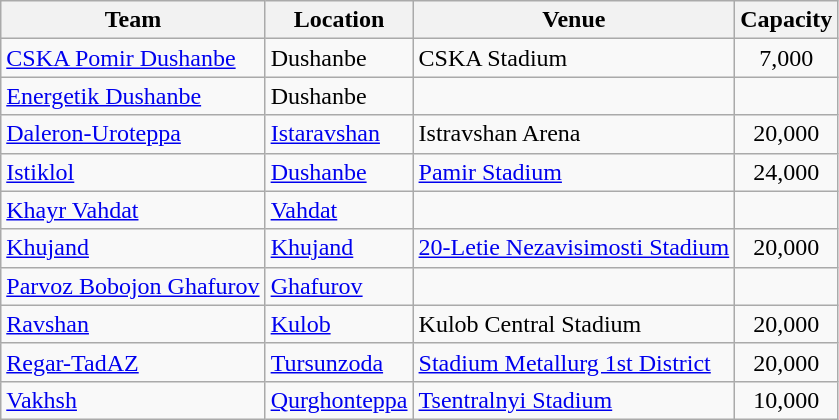<table class="wikitable sortable">
<tr>
<th>Team</th>
<th>Location</th>
<th>Venue</th>
<th>Capacity</th>
</tr>
<tr>
<td><a href='#'>CSKA Pomir Dushanbe</a></td>
<td>Dushanbe</td>
<td>CSKA Stadium</td>
<td style="text-align:center;">7,000</td>
</tr>
<tr>
<td><a href='#'>Energetik Dushanbe</a></td>
<td>Dushanbe</td>
<td></td>
<td style="text-align:center;"></td>
</tr>
<tr>
<td><a href='#'>Daleron-Uroteppa</a></td>
<td><a href='#'>Istaravshan</a></td>
<td>Istravshan Arena</td>
<td style="text-align:center;">20,000</td>
</tr>
<tr>
<td><a href='#'>Istiklol</a></td>
<td><a href='#'>Dushanbe</a></td>
<td><a href='#'>Pamir Stadium</a></td>
<td style="text-align:center;">24,000</td>
</tr>
<tr>
<td><a href='#'>Khayr Vahdat</a></td>
<td><a href='#'>Vahdat</a></td>
<td></td>
<td style="text-align:center;"></td>
</tr>
<tr>
<td><a href='#'>Khujand</a></td>
<td><a href='#'>Khujand</a></td>
<td><a href='#'>20-Letie Nezavisimosti Stadium</a></td>
<td style="text-align:center;">20,000</td>
</tr>
<tr>
<td><a href='#'>Parvoz Bobojon Ghafurov</a></td>
<td><a href='#'>Ghafurov</a></td>
<td></td>
<td style="text-align:center;"></td>
</tr>
<tr>
<td><a href='#'>Ravshan</a></td>
<td><a href='#'>Kulob</a></td>
<td>Kulob Central Stadium</td>
<td style="text-align:center;">20,000</td>
</tr>
<tr>
<td><a href='#'>Regar-TadAZ</a></td>
<td><a href='#'>Tursunzoda</a></td>
<td><a href='#'>Stadium Metallurg 1st District</a></td>
<td style="text-align:center;">20,000</td>
</tr>
<tr>
<td><a href='#'>Vakhsh</a></td>
<td><a href='#'>Qurghonteppa</a></td>
<td><a href='#'>Tsentralnyi Stadium</a></td>
<td style="text-align:center;">10,000</td>
</tr>
</table>
